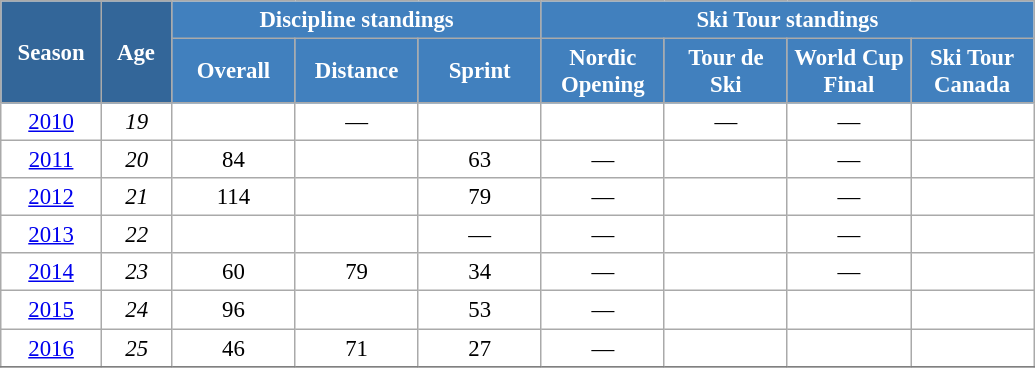<table class="wikitable" style="font-size:95%; text-align:center; border:grey solid 1px; border-collapse:collapse; background:#ffffff;">
<tr>
<th style="background-color:#369; color:white; width:60px;" rowspan="2"> Season </th>
<th style="background-color:#369; color:white; width:40px;" rowspan="2"> Age </th>
<th style="background-color:#4180be; color:white;" colspan="3">Discipline standings</th>
<th style="background-color:#4180be; color:white;" colspan="4">Ski Tour standings</th>
</tr>
<tr>
<th style="background-color:#4180be; color:white; width:75px;">Overall</th>
<th style="background-color:#4180be; color:white; width:75px;">Distance</th>
<th style="background-color:#4180be; color:white; width:75px;">Sprint</th>
<th style="background-color:#4180be; color:white; width:75px;">Nordic<br>Opening</th>
<th style="background-color:#4180be; color:white; width:75px;">Tour de<br>Ski</th>
<th style="background-color:#4180be; color:white; width:75px;">World Cup<br>Final</th>
<th style="background-color:#4180be; color:white; width:75px;">Ski Tour<br>Canada</th>
</tr>
<tr>
<td><a href='#'>2010</a></td>
<td><em>19</em></td>
<td></td>
<td>—</td>
<td></td>
<td></td>
<td>—</td>
<td>—</td>
<td></td>
</tr>
<tr>
<td><a href='#'>2011</a></td>
<td><em>20</em></td>
<td>84</td>
<td></td>
<td>63</td>
<td>—</td>
<td></td>
<td>—</td>
<td></td>
</tr>
<tr>
<td><a href='#'>2012</a></td>
<td><em>21</em></td>
<td>114</td>
<td></td>
<td>79</td>
<td>—</td>
<td></td>
<td>—</td>
<td></td>
</tr>
<tr>
<td><a href='#'>2013</a></td>
<td><em>22</em></td>
<td></td>
<td></td>
<td>—</td>
<td>—</td>
<td></td>
<td>—</td>
<td></td>
</tr>
<tr>
<td><a href='#'>2014</a></td>
<td><em>23</em></td>
<td>60</td>
<td>79</td>
<td>34</td>
<td>—</td>
<td></td>
<td>—</td>
<td></td>
</tr>
<tr>
<td><a href='#'>2015</a></td>
<td><em>24</em></td>
<td>96</td>
<td></td>
<td>53</td>
<td>—</td>
<td></td>
<td></td>
<td></td>
</tr>
<tr>
<td><a href='#'>2016</a></td>
<td><em>25</em></td>
<td>46</td>
<td>71</td>
<td>27</td>
<td>—</td>
<td></td>
<td></td>
<td></td>
</tr>
<tr>
</tr>
</table>
